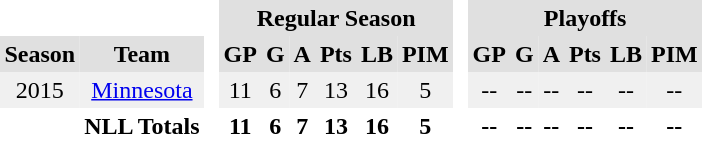<table BORDER="0" CELLPADDING="3" CELLSPACING="0">
<tr style="text-align:center; background:#e0e0e0;">
<th colspan="2" style="background:#fff;"> </th>
<th rowspan="99" style="background:#fff;"> </th>
<th colspan="6">Regular Season</th>
<th rowspan="99" style="background:#fff;"> </th>
<th colspan="6">Playoffs</th>
</tr>
<tr style="text-align:center; background:#e0e0e0;">
<th>Season</th>
<th>Team</th>
<th>GP</th>
<th>G</th>
<th>A</th>
<th>Pts</th>
<th>LB</th>
<th>PIM</th>
<th>GP</th>
<th>G</th>
<th>A</th>
<th>Pts</th>
<th>LB</th>
<th>PIM</th>
</tr>
<tr style="text-align:center; background:#f0f0f0;">
<td>2015</td>
<td><a href='#'>Minnesota</a></td>
<td>11</td>
<td>6</td>
<td>7</td>
<td>13</td>
<td>16</td>
<td>5</td>
<td>--</td>
<td>--</td>
<td>--</td>
<td>--</td>
<td>--</td>
<td>--</td>
</tr>
<tr style="text-align:center;">
<th></th>
<th>NLL Totals</th>
<th>11</th>
<th>6</th>
<th>7</th>
<th>13</th>
<th>16</th>
<th>5</th>
<th>--</th>
<th>--</th>
<th>--</th>
<th>--</th>
<th>--</th>
<th>--</th>
</tr>
</table>
